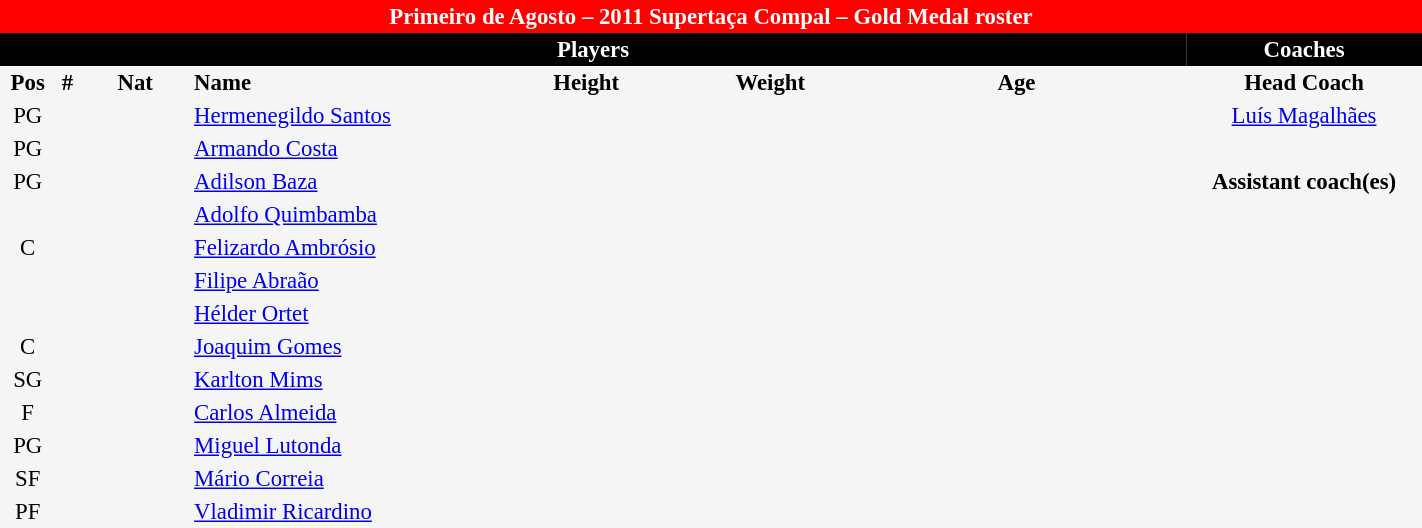<table border=0 cellpadding=2 cellspacing=0  |- bgcolor=#f5f5f5 style="text-align:center; font-size:95%;" width=75%>
<tr>
<td colspan="8" style="background: red; color: white"><strong>Primeiro de Agosto – 2011 Supertaça Compal – Gold Medal roster</strong></td>
</tr>
<tr>
<td colspan="7" style="background: black; color: white"><strong>Players</strong></td>
<td style="background: black; color: white"><strong>Coaches</strong></td>
</tr>
<tr style="background=#f5f5f5; color: black">
<th width=5px>Pos</th>
<th width=5px>#</th>
<th width=50px>Nat</th>
<th width=135px align=left>Name</th>
<th width=100px>Height</th>
<th width=70px>Weight</th>
<th width=160px>Age</th>
<th width=110px>Head Coach</th>
</tr>
<tr>
<td>PG</td>
<td></td>
<td></td>
<td align=left><a href='#'>Hermenegildo Santos</a></td>
<td><span></span></td>
<td></td>
<td><span></span></td>
<td> <a href='#'>Luís Magalhães</a></td>
</tr>
<tr>
<td>PG</td>
<td></td>
<td></td>
<td align=left><a href='#'>Armando Costa</a></td>
<td><span></span></td>
<td><span></span></td>
<td><span></span></td>
</tr>
<tr>
<td>PG</td>
<td></td>
<td></td>
<td align=left><a href='#'>Adilson Baza</a></td>
<td><span></span></td>
<td></td>
<td><span></span></td>
<td><strong>Assistant coach(es)</strong></td>
</tr>
<tr>
<td></td>
<td></td>
<td></td>
<td align=left><a href='#'>Adolfo Quimbamba</a></td>
<td><span></span></td>
<td><span></span></td>
<td><span></span></td>
</tr>
<tr>
<td>C</td>
<td></td>
<td></td>
<td align=left><a href='#'>Felizardo Ambrósio</a></td>
<td><span></span></td>
<td><span></span></td>
<td><span></span></td>
</tr>
<tr>
<td></td>
<td></td>
<td></td>
<td align=left><a href='#'>Filipe Abraão</a></td>
<td><span></span></td>
<td><span></span></td>
<td><span></span></td>
<td align=left></td>
</tr>
<tr>
<td></td>
<td></td>
<td></td>
<td align=left><a href='#'>Hélder Ortet</a></td>
<td></td>
<td></td>
<td><span></span></td>
<td align=left></td>
</tr>
<tr>
<td>C</td>
<td></td>
<td></td>
<td align=left><a href='#'>Joaquim Gomes</a></td>
<td><span></span></td>
<td><span></span></td>
<td><span></span></td>
</tr>
<tr>
<td>SG</td>
<td></td>
<td></td>
<td align=left><a href='#'>Karlton Mims</a></td>
<td><span></span></td>
<td><span></span></td>
<td><span></span></td>
</tr>
<tr>
<td>F</td>
<td></td>
<td></td>
<td align=left><a href='#'>Carlos Almeida</a></td>
<td><span></span></td>
<td><span></span></td>
<td><span></span></td>
</tr>
<tr>
<td>PG</td>
<td></td>
<td></td>
<td align=left><a href='#'>Miguel Lutonda</a></td>
<td><span></span></td>
<td><span></span></td>
<td><span></span></td>
</tr>
<tr>
<td>SF</td>
<td></td>
<td></td>
<td align=left><a href='#'>Mário Correia</a></td>
<td><span></span></td>
<td></td>
<td><span></span></td>
</tr>
<tr>
<td>PF</td>
<td></td>
<td></td>
<td align=left><a href='#'>Vladimir Ricardino</a></td>
<td><span></span></td>
<td><span></span></td>
<td><span></span></td>
</tr>
</table>
